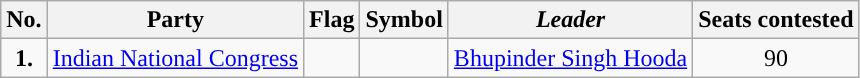<table class="wikitable">
<tr>
<th>No.</th>
<th>Party</th>
<th><strong>Flag</strong></th>
<th>Symbol</th>
<th><em>Leader</em></th>
<th>Seats contested</th>
</tr>
<tr>
<td ! style="text-align:center; background:"><strong>1.</strong></td>
<td style="text-align:center"><a href='#'>Indian National Congress</a></td>
<td></td>
<td></td>
<td style="text-align:center"><a href='#'>Bhupinder Singh Hooda</a></td>
<td style="text-align:center">90</td>
</tr>
</table>
